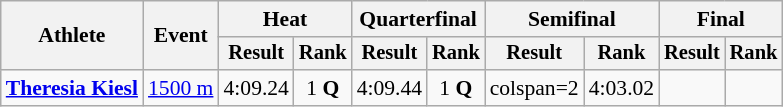<table class="wikitable" style="font-size:90%">
<tr>
<th rowspan="2">Athlete</th>
<th rowspan="2">Event</th>
<th colspan="2">Heat</th>
<th colspan="2">Quarterfinal</th>
<th colspan="2">Semifinal</th>
<th colspan="2">Final</th>
</tr>
<tr style="font-size:95%">
<th>Result</th>
<th>Rank</th>
<th>Result</th>
<th>Rank</th>
<th>Result</th>
<th>Rank</th>
<th>Result</th>
<th>Rank</th>
</tr>
<tr align=center>
<td align=left><strong><a href='#'>Theresia Kiesl</a></strong></td>
<td align=left rowspan=2><a href='#'>1500 m</a></td>
<td>4:09.24</td>
<td>1 <strong>Q</strong></td>
<td>4:09.44</td>
<td>1 <strong>Q</strong></td>
<td>colspan=2 </td>
<td>4:03.02</td>
<td></td>
</tr>
</table>
